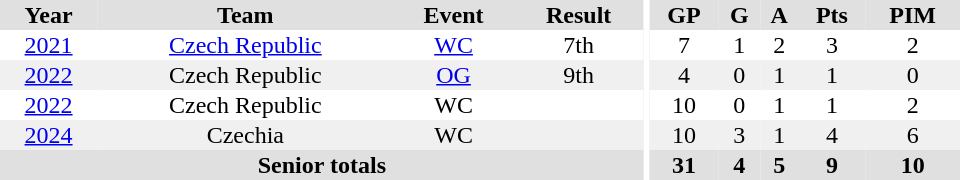<table border="0" cellpadding="1" cellspacing="0" ID="Table3" style="text-align:center; width:40em;">
<tr bgcolor="#e0e0e0">
<th>Year</th>
<th>Team</th>
<th>Event</th>
<th>Result</th>
<th rowspan="98" bgcolor="#ffffff"></th>
<th>GP</th>
<th>G</th>
<th>A</th>
<th>Pts</th>
<th>PIM</th>
</tr>
<tr>
<td><a href='#'>2021</a></td>
<td><a href='#'>Czech Republic</a></td>
<td><a href='#'>WC</a></td>
<td>7th</td>
<td>7</td>
<td>1</td>
<td>2</td>
<td>3</td>
<td>2</td>
</tr>
<tr bgcolor="#f0f0f0">
<td><a href='#'>2022</a></td>
<td>Czech Republic</td>
<td><a href='#'>OG</a></td>
<td>9th</td>
<td>4</td>
<td>0</td>
<td>1</td>
<td>1</td>
<td>0</td>
</tr>
<tr>
<td><a href='#'>2022</a></td>
<td>Czech Republic</td>
<td>WC</td>
<td></td>
<td>10</td>
<td>0</td>
<td>1</td>
<td>1</td>
<td>2</td>
</tr>
<tr bgcolor="#f0f0f0">
<td><a href='#'>2024</a></td>
<td>Czechia</td>
<td>WC</td>
<td></td>
<td>10</td>
<td>3</td>
<td>1</td>
<td>4</td>
<td>6</td>
</tr>
<tr bgcolor="#e0e0e0">
<th colspan="4">Senior totals</th>
<th>31</th>
<th>4</th>
<th>5</th>
<th>9</th>
<th>10</th>
</tr>
</table>
